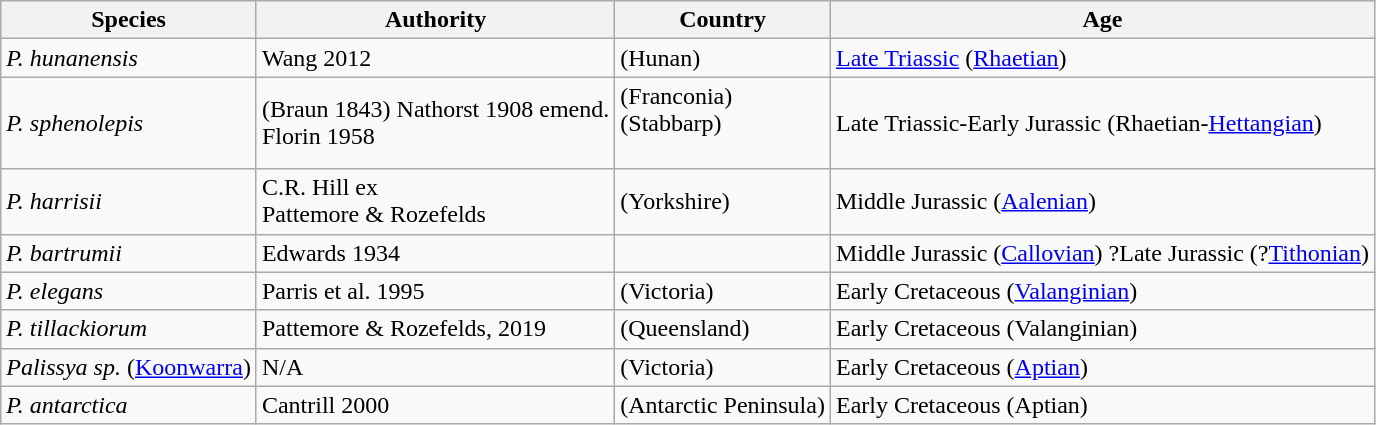<table class="wikitable">
<tr>
<th>Species</th>
<th>Authority</th>
<th>Country</th>
<th>Age</th>
</tr>
<tr>
<td><em>P. hunanensis</em></td>
<td>Wang 2012</td>
<td> (Hunan)</td>
<td><a href='#'>Late Triassic</a> (<a href='#'>Rhaetian</a>)</td>
</tr>
<tr>
<td><em>P. sphenolepis</em></td>
<td>(Braun 1843) Nathorst 1908 emend.<br>Florin 1958</td>
<td> (Franconia)<br> (Stabbarp)<br><br></td>
<td>Late Triassic-Early Jurassic (Rhaetian-<a href='#'>Hettangian</a>)</td>
</tr>
<tr>
<td><em>P. harrisii</em></td>
<td>C.R. Hill ex<br>Pattemore & Rozefelds</td>
<td> (Yorkshire)</td>
<td>Middle Jurassic (<a href='#'>Aalenian</a>)</td>
</tr>
<tr>
<td><em>P. bartrumii</em></td>
<td>Edwards 1934</td>
<td></td>
<td>Middle Jurassic (<a href='#'>Callovian</a>) ?Late Jurassic (?<a href='#'>Tithonian</a>)</td>
</tr>
<tr>
<td><em>P. elegans</em></td>
<td>Parris et al. 1995</td>
<td> (Victoria)</td>
<td>Early Cretaceous (<a href='#'>Valanginian</a>)</td>
</tr>
<tr>
<td><em>P. tillackiorum</em></td>
<td>Pattemore & Rozefelds, 2019</td>
<td> (Queensland)</td>
<td>Early Cretaceous (Valanginian)</td>
</tr>
<tr>
<td><em>Palissya sp.</em> (<a href='#'>Koonwarra</a>)</td>
<td>N/A</td>
<td> (Victoria)</td>
<td>Early Cretaceous (<a href='#'>Aptian</a>)</td>
</tr>
<tr>
<td><em>P. antarctica</em></td>
<td>Cantrill 2000</td>
<td> (Antarctic Peninsula)</td>
<td>Early Cretaceous (Aptian)</td>
</tr>
</table>
